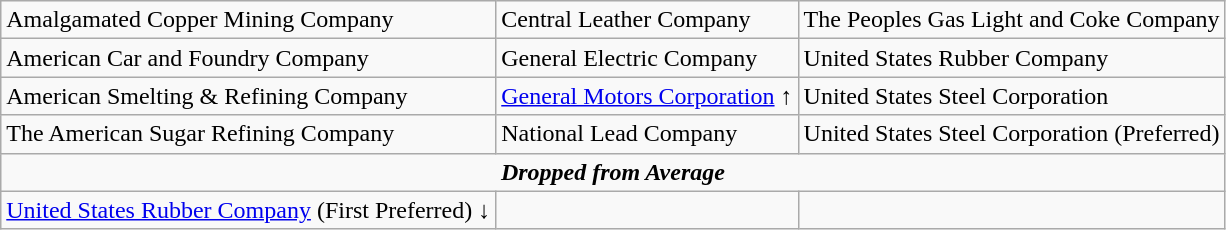<table class="wikitable" border="1">
<tr>
<td>Amalgamated Copper Mining Company</td>
<td>Central Leather Company</td>
<td>The Peoples Gas Light and Coke Company</td>
</tr>
<tr>
<td>American Car and Foundry Company</td>
<td>General Electric Company</td>
<td>United States Rubber Company</td>
</tr>
<tr>
<td>American Smelting & Refining Company</td>
<td><a href='#'>General Motors Corporation</a> ↑</td>
<td>United States Steel Corporation</td>
</tr>
<tr>
<td>The American Sugar Refining Company</td>
<td>National Lead Company</td>
<td>United States Steel Corporation (Preferred)</td>
</tr>
<tr>
<td colspan="3" align="center"><strong><em>Dropped from Average</em></strong></td>
</tr>
<tr>
<td><a href='#'>United States Rubber Company</a> (First Preferred) ↓</td>
<td></td>
<td></td>
</tr>
</table>
